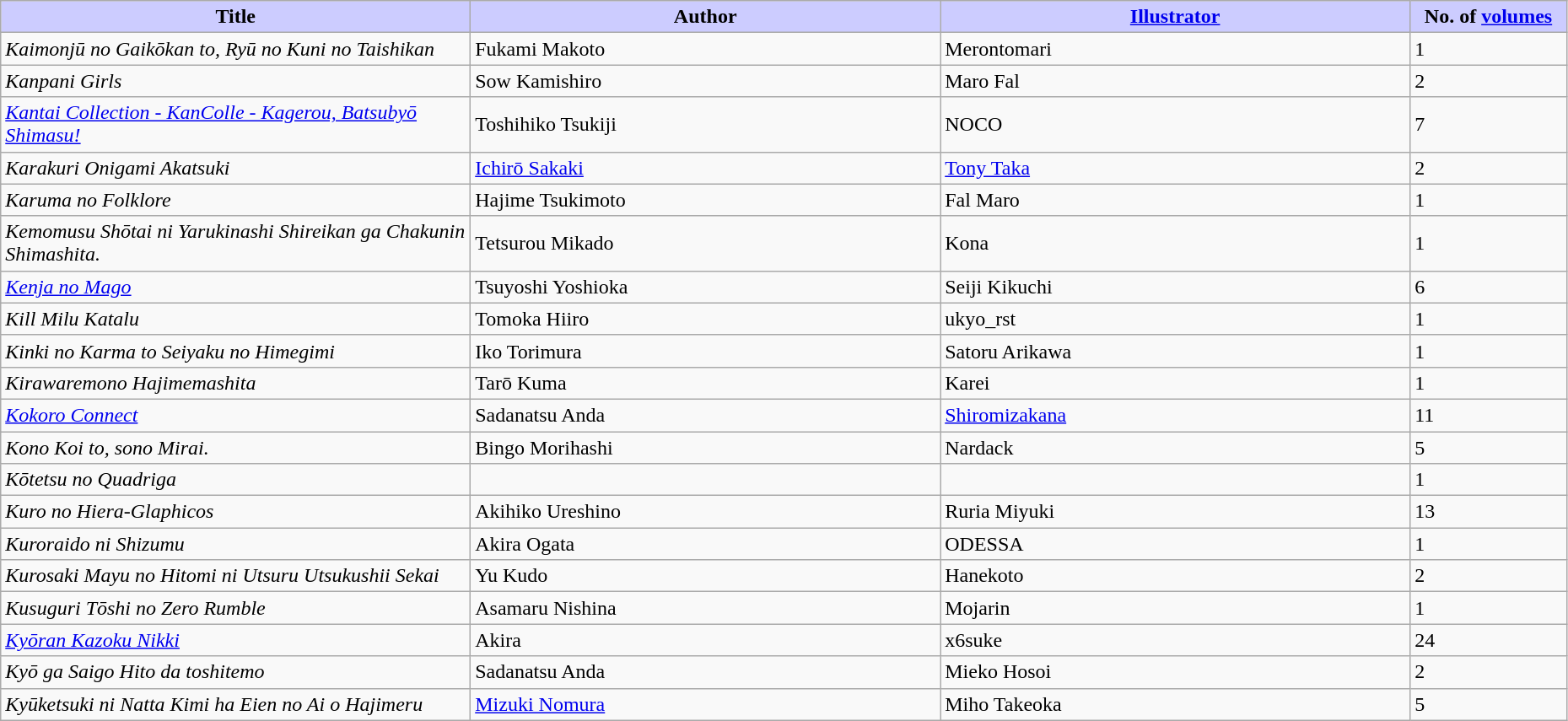<table class="wikitable" style="width: 98%;">
<tr>
<th width=30% style="background:#ccf;">Title</th>
<th width=30% style="background:#ccf;">Author</th>
<th width=30% style="background:#ccf;"><a href='#'>Illustrator</a></th>
<th width=10% style="background:#ccf;">No. of <a href='#'>volumes</a></th>
</tr>
<tr>
<td><em>Kaimonjū no Gaikōkan to, Ryū no Kuni no Taishikan</em></td>
<td>Fukami Makoto</td>
<td>Merontomari</td>
<td>1</td>
</tr>
<tr>
<td><em>Kanpani Girls</em></td>
<td>Sow Kamishiro</td>
<td>Maro Fal</td>
<td>2</td>
</tr>
<tr>
<td><em><a href='#'>Kantai Collection - KanColle - Kagerou, Batsubyō Shimasu!</a></em></td>
<td>Toshihiko Tsukiji</td>
<td>NOCO</td>
<td>7</td>
</tr>
<tr>
<td><em>Karakuri Onigami Akatsuki</em></td>
<td><a href='#'>Ichirō Sakaki</a></td>
<td><a href='#'>Tony Taka</a></td>
<td>2</td>
</tr>
<tr>
<td><em>Karuma no Folklore</em></td>
<td>Hajime Tsukimoto</td>
<td>Fal Maro</td>
<td>1</td>
</tr>
<tr>
<td><em>Kemomusu Shōtai ni Yarukinashi Shireikan ga Chakunin Shimashita.</em></td>
<td>Tetsurou Mikado</td>
<td>Kona</td>
<td>1</td>
</tr>
<tr>
<td><em><a href='#'>Kenja no Mago</a></em></td>
<td>Tsuyoshi Yoshioka</td>
<td>Seiji Kikuchi</td>
<td>6</td>
</tr>
<tr>
<td><em>Kill Milu Katalu</em></td>
<td>Tomoka Hiiro</td>
<td>ukyo_rst</td>
<td>1</td>
</tr>
<tr>
<td><em>Kinki no Karma to Seiyaku no Himegimi</em></td>
<td>Iko Torimura</td>
<td>Satoru Arikawa</td>
<td>1</td>
</tr>
<tr>
<td><em>Kirawaremono Hajimemashita</em></td>
<td>Tarō Kuma</td>
<td>Karei</td>
<td>1</td>
</tr>
<tr>
<td><em><a href='#'>Kokoro Connect</a></em></td>
<td>Sadanatsu Anda</td>
<td><a href='#'>Shiromizakana</a></td>
<td>11</td>
</tr>
<tr>
<td><em>Kono Koi to, sono Mirai.</em></td>
<td>Bingo Morihashi</td>
<td>Nardack</td>
<td>5</td>
</tr>
<tr>
<td><em>Kōtetsu no Quadriga</em></td>
<td></td>
<td></td>
<td>1</td>
</tr>
<tr>
<td><em>Kuro no Hiera-Glaphicos</em></td>
<td>Akihiko Ureshino</td>
<td>Ruria Miyuki</td>
<td>13</td>
</tr>
<tr>
<td><em>Kuroraido ni Shizumu</em></td>
<td>Akira Ogata</td>
<td>ODESSA</td>
<td>1</td>
</tr>
<tr>
<td><em>Kurosaki Mayu no Hitomi ni Utsuru Utsukushii Sekai</em></td>
<td>Yu Kudo</td>
<td>Hanekoto</td>
<td>2</td>
</tr>
<tr>
<td><em>Kusuguri Tōshi no Zero Rumble</em></td>
<td>Asamaru Nishina</td>
<td>Mojarin</td>
<td>1</td>
</tr>
<tr>
<td><em><a href='#'>Kyōran Kazoku Nikki</a></em></td>
<td>Akira</td>
<td>x6suke</td>
<td>24</td>
</tr>
<tr>
<td><em>Kyō ga Saigo Hito da toshitemo</em></td>
<td>Sadanatsu Anda</td>
<td>Mieko Hosoi</td>
<td>2</td>
</tr>
<tr>
<td><em>Kyūketsuki ni Natta Kimi ha Eien no Ai o Hajimeru</em></td>
<td><a href='#'>Mizuki Nomura</a></td>
<td>Miho Takeoka</td>
<td>5</td>
</tr>
</table>
